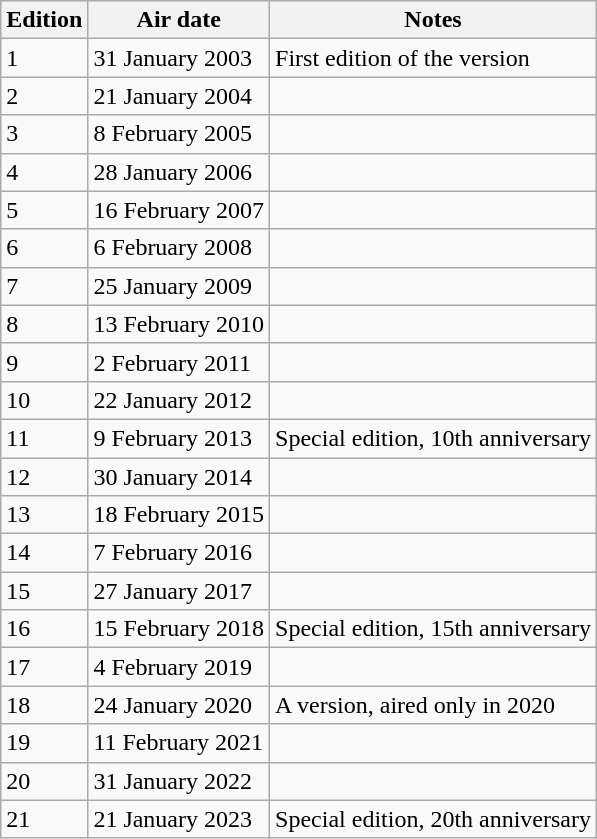<table class="wikitable">
<tr>
<th>Edition</th>
<th>Air date</th>
<th>Notes</th>
</tr>
<tr>
<td>1</td>
<td>31 January 2003</td>
<td>First edition of the <em></em> version</td>
</tr>
<tr>
<td>2</td>
<td>21 January 2004</td>
<td></td>
</tr>
<tr>
<td>3</td>
<td>8 February 2005</td>
<td></td>
</tr>
<tr>
<td>4</td>
<td>28 January 2006</td>
<td></td>
</tr>
<tr>
<td>5</td>
<td>16 February 2007</td>
<td></td>
</tr>
<tr>
<td>6</td>
<td>6 February 2008</td>
<td></td>
</tr>
<tr>
<td>7</td>
<td>25 January 2009</td>
<td></td>
</tr>
<tr>
<td>8</td>
<td>13 February 2010</td>
<td></td>
</tr>
<tr>
<td>9</td>
<td>2 February 2011</td>
<td></td>
</tr>
<tr>
<td>10</td>
<td>22 January 2012</td>
<td></td>
</tr>
<tr>
<td>11</td>
<td>9 February 2013</td>
<td>Special edition, 10th anniversary</td>
</tr>
<tr>
<td>12</td>
<td>30 January 2014</td>
<td></td>
</tr>
<tr>
<td>13</td>
<td>18 February 2015</td>
<td></td>
</tr>
<tr>
<td>14</td>
<td>7 February 2016</td>
<td></td>
</tr>
<tr>
<td>15</td>
<td>27 January 2017</td>
<td></td>
</tr>
<tr>
<td>16</td>
<td>15 February 2018</td>
<td>Special edition, 15th anniversary</td>
</tr>
<tr>
<td>17</td>
<td>4 February 2019</td>
<td></td>
</tr>
<tr>
<td>18</td>
<td>24 January 2020</td>
<td>A version, aired only in 2020</td>
</tr>
<tr>
<td>19</td>
<td>11 February 2021</td>
<td></td>
</tr>
<tr>
<td>20</td>
<td>31 January 2022</td>
<td></td>
</tr>
<tr>
<td>21</td>
<td>21 January 2023</td>
<td>Special edition, 20th anniversary</td>
</tr>
</table>
